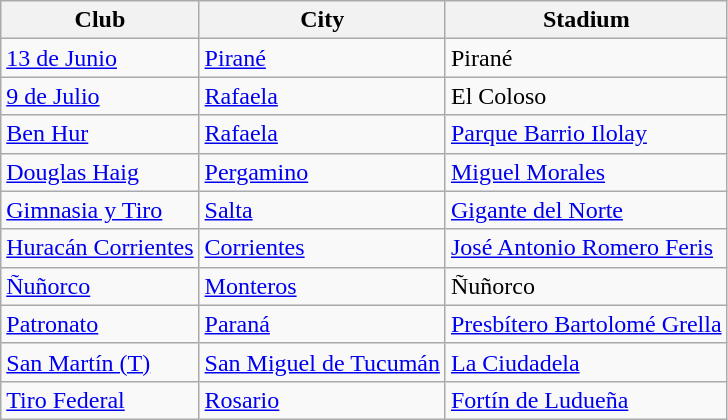<table class="wikitable sortable">
<tr>
<th>Club</th>
<th>City</th>
<th>Stadium</th>
</tr>
<tr>
<td> <a href='#'>13 de Junio</a></td>
<td><a href='#'>Pirané</a></td>
<td>Pirané</td>
</tr>
<tr>
<td>  <a href='#'>9 de Julio</a></td>
<td><a href='#'>Rafaela</a></td>
<td>El Coloso</td>
</tr>
<tr>
<td> <a href='#'>Ben Hur</a></td>
<td><a href='#'>Rafaela</a></td>
<td><a href='#'>Parque Barrio Ilolay</a></td>
</tr>
<tr>
<td> <a href='#'>Douglas Haig</a></td>
<td><a href='#'>Pergamino</a></td>
<td><a href='#'>Miguel Morales</a></td>
</tr>
<tr>
<td> <a href='#'>Gimnasia y Tiro</a></td>
<td><a href='#'>Salta</a></td>
<td><a href='#'>Gigante del Norte</a></td>
</tr>
<tr>
<td> <a href='#'>Huracán Corrientes</a></td>
<td><a href='#'>Corrientes</a></td>
<td><a href='#'>José Antonio Romero Feris</a></td>
</tr>
<tr>
<td> <a href='#'>Ñuñorco</a></td>
<td><a href='#'>Monteros</a></td>
<td>Ñuñorco</td>
</tr>
<tr>
<td> <a href='#'>Patronato</a></td>
<td><a href='#'>Paraná</a></td>
<td><a href='#'>Presbítero Bartolomé Grella</a></td>
</tr>
<tr>
<td> <a href='#'>San Martín (T)</a></td>
<td><a href='#'>San Miguel de Tucumán</a></td>
<td><a href='#'>La Ciudadela</a></td>
</tr>
<tr>
<td> <a href='#'>Tiro Federal</a></td>
<td><a href='#'>Rosario</a></td>
<td><a href='#'>Fortín de Ludueña</a></td>
</tr>
</table>
